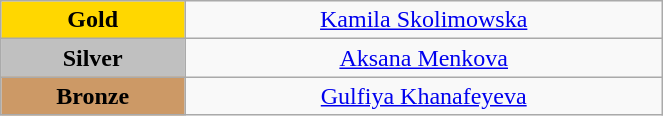<table class="wikitable" style="text-align:center; " width="35%">
<tr>
<td bgcolor="gold"><strong>Gold</strong></td>
<td><a href='#'>Kamila Skolimowska</a><br>  <small><em></em></small></td>
</tr>
<tr>
<td bgcolor="silver"><strong>Silver</strong></td>
<td><a href='#'>Aksana Menkova</a><br>  <small><em></em></small></td>
</tr>
<tr>
<td bgcolor="CC9966"><strong>Bronze</strong></td>
<td><a href='#'>Gulfiya Khanafeyeva</a><br>  <small><em></em></small></td>
</tr>
</table>
